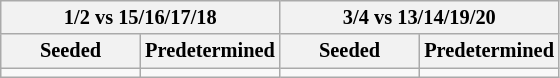<table class="wikitable" style="font-size:85%; white-space:nowrap;">
<tr>
<th colspan="2">1/2 vs 15/16/17/18</th>
<th colspan="2">3/4 vs 13/14/19/20</th>
</tr>
<tr>
<th style="width:25%">Seeded</th>
<th style="width:25%">Predetermined</th>
<th style="width:25%">Seeded</th>
<th style="width:25%">Predetermined</th>
</tr>
<tr>
<td></td>
<td></td>
<td></td>
<td></td>
</tr>
</table>
